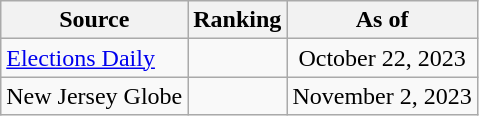<table class="wikitable" style="text-align:center">
<tr>
<th>Source</th>
<th>Ranking</th>
<th>As of</th>
</tr>
<tr>
<td align=left><a href='#'>Elections Daily</a></td>
<td></td>
<td>October 22, 2023</td>
</tr>
<tr>
<td align=left>New Jersey Globe</td>
<td></td>
<td>November 2, 2023</td>
</tr>
</table>
